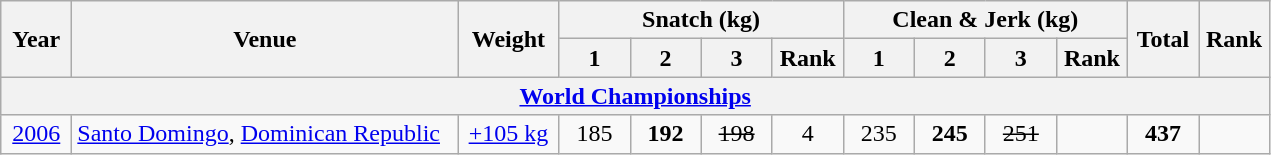<table class="wikitable" style="text-align:center;">
<tr>
<th rowspan="2" width="40">Year</th>
<th rowspan="2" width="250">Venue</th>
<th rowspan="2" width="60">Weight</th>
<th colspan="4">Snatch (kg)</th>
<th colspan="4">Clean & Jerk (kg)</th>
<th rowspan="2" width="40">Total</th>
<th rowspan="2" width="40">Rank</th>
</tr>
<tr>
<th width="40">1</th>
<th width="40">2</th>
<th width="40">3</th>
<th width="40">Rank</th>
<th width="40">1</th>
<th width="40">2</th>
<th width="40">3</th>
<th width="40">Rank</th>
</tr>
<tr>
<th colspan="13"><a href='#'>World Championships</a></th>
</tr>
<tr>
<td><a href='#'>2006</a></td>
<td align="left"> <a href='#'>Santo Domingo</a>, <a href='#'>Dominican Republic</a></td>
<td><a href='#'>+105 kg</a></td>
<td>185</td>
<td><strong>192</strong></td>
<td><s>198</s></td>
<td>4</td>
<td>235</td>
<td><strong>245</strong></td>
<td><s>251</s></td>
<td></td>
<td><strong>437</strong></td>
<td></td>
</tr>
</table>
